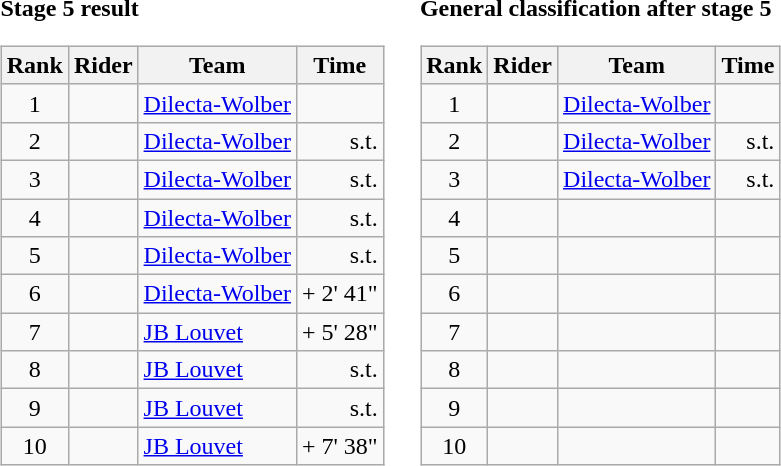<table>
<tr>
<td><strong>Stage 5 result</strong><br><table class="wikitable">
<tr>
<th scope="col">Rank</th>
<th scope="col">Rider</th>
<th scope="col">Team</th>
<th scope="col">Time</th>
</tr>
<tr>
<td style="text-align:center;">1</td>
<td></td>
<td><a href='#'>Dilecta-Wolber</a></td>
<td style="text-align:right;"></td>
</tr>
<tr>
<td style="text-align:center;">2</td>
<td></td>
<td><a href='#'>Dilecta-Wolber</a></td>
<td style="text-align:right;">s.t.</td>
</tr>
<tr>
<td style="text-align:center;">3</td>
<td></td>
<td><a href='#'>Dilecta-Wolber</a></td>
<td style="text-align:right;">s.t.</td>
</tr>
<tr>
<td style="text-align:center;">4</td>
<td></td>
<td><a href='#'>Dilecta-Wolber</a></td>
<td style="text-align:right;">s.t.</td>
</tr>
<tr>
<td style="text-align:center;">5</td>
<td></td>
<td><a href='#'>Dilecta-Wolber</a></td>
<td style="text-align:right;">s.t.</td>
</tr>
<tr>
<td style="text-align:center;">6</td>
<td></td>
<td><a href='#'>Dilecta-Wolber</a></td>
<td style="text-align:right;">+ 2' 41"</td>
</tr>
<tr>
<td style="text-align:center;">7</td>
<td></td>
<td><a href='#'>JB Louvet</a></td>
<td style="text-align:right;">+ 5' 28"</td>
</tr>
<tr>
<td style="text-align:center;">8</td>
<td></td>
<td><a href='#'>JB Louvet</a></td>
<td style="text-align:right;">s.t.</td>
</tr>
<tr>
<td style="text-align:center;">9</td>
<td></td>
<td><a href='#'>JB Louvet</a></td>
<td style="text-align:right;">s.t.</td>
</tr>
<tr>
<td style="text-align:center;">10</td>
<td></td>
<td><a href='#'>JB Louvet</a></td>
<td style="text-align:right;">+ 7' 38"</td>
</tr>
</table>
</td>
<td></td>
<td><strong>General classification after stage 5</strong><br><table class="wikitable">
<tr>
<th scope="col">Rank</th>
<th scope="col">Rider</th>
<th scope="col">Team</th>
<th scope="col">Time</th>
</tr>
<tr>
<td style="text-align:center;">1</td>
<td></td>
<td><a href='#'>Dilecta-Wolber</a></td>
<td style="text-align:right;"></td>
</tr>
<tr>
<td style="text-align:center;">2</td>
<td></td>
<td><a href='#'>Dilecta-Wolber</a></td>
<td style="text-align:right;">s.t.</td>
</tr>
<tr>
<td style="text-align:center;">3</td>
<td></td>
<td><a href='#'>Dilecta-Wolber</a></td>
<td style="text-align:right;">s.t.</td>
</tr>
<tr>
<td style="text-align:center;">4</td>
<td></td>
<td></td>
<td></td>
</tr>
<tr>
<td style="text-align:center;">5</td>
<td></td>
<td></td>
<td></td>
</tr>
<tr>
<td style="text-align:center;">6</td>
<td></td>
<td></td>
<td></td>
</tr>
<tr>
<td style="text-align:center;">7</td>
<td></td>
<td></td>
<td></td>
</tr>
<tr>
<td style="text-align:center;">8</td>
<td></td>
<td></td>
<td></td>
</tr>
<tr>
<td style="text-align:center;">9</td>
<td></td>
<td></td>
<td></td>
</tr>
<tr>
<td style="text-align:center;">10</td>
<td></td>
<td></td>
<td></td>
</tr>
</table>
</td>
</tr>
</table>
